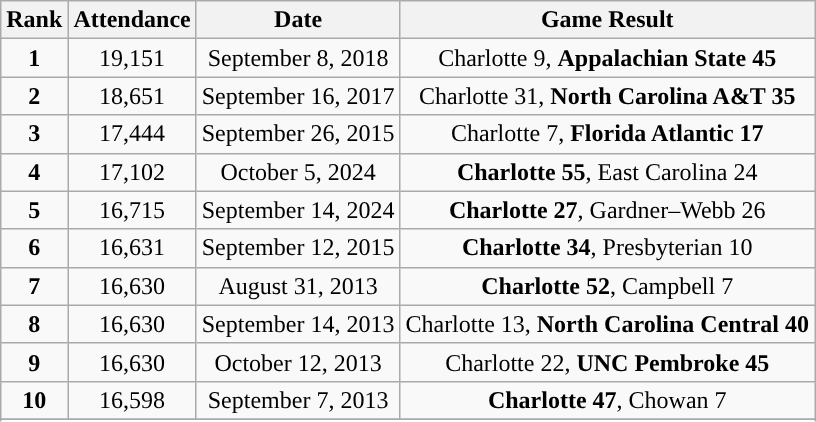<table class="wikitable">
<tr>
<th>Rank</th>
<th>Attendance</th>
<th>Date</th>
<th>Game Result</th>
</tr>
<tr align="center">
<td><strong>1</strong></td>
<td>19,151</td>
<td>September 8, 2018</td>
<td>Charlotte 9, <strong>Appalachian State 45</strong></td>
</tr>
<tr align="center">
<td><strong>2</strong></td>
<td>18,651</td>
<td>September 16, 2017</td>
<td>Charlotte 31, <strong>North Carolina A&T 35</strong></td>
</tr>
<tr align="center">
<td><strong>3</strong></td>
<td>17,444</td>
<td>September 26, 2015</td>
<td>Charlotte 7, <strong>Florida Atlantic 17</strong></td>
</tr>
<tr align="center">
<td><strong>4</strong></td>
<td>17,102</td>
<td>October 5, 2024</td>
<td><strong>Charlotte 55</strong>, East Carolina 24</td>
</tr>
<tr align="center">
<td><strong>5</strong></td>
<td>16,715</td>
<td>September 14, 2024</td>
<td><strong>Charlotte 27</strong>, Gardner–Webb 26</td>
</tr>
<tr align="center">
<td><strong>6</strong></td>
<td>16,631</td>
<td>September 12, 2015</td>
<td><strong>Charlotte 34</strong>, Presbyterian 10</td>
</tr>
<tr align="center">
<td><strong>7</strong></td>
<td>16,630</td>
<td>August 31, 2013</td>
<td><strong>Charlotte 52</strong>, Campbell 7</td>
</tr>
<tr align="center">
<td><strong>8</strong></td>
<td>16,630</td>
<td>September 14, 2013</td>
<td>Charlotte 13, <strong>North Carolina Central 40</strong></td>
</tr>
<tr align="center">
<td><strong>9</strong></td>
<td>16,630</td>
<td>October 12, 2013</td>
<td>Charlotte 22, <strong>UNC Pembroke 45</strong></td>
</tr>
<tr align="center">
<td><strong>10</strong></td>
<td>16,598</td>
<td>September 7, 2013</td>
<td><strong>Charlotte 47</strong>, Chowan 7</td>
</tr>
<tr align="center">
</tr>
<tr>
</tr>
</table>
